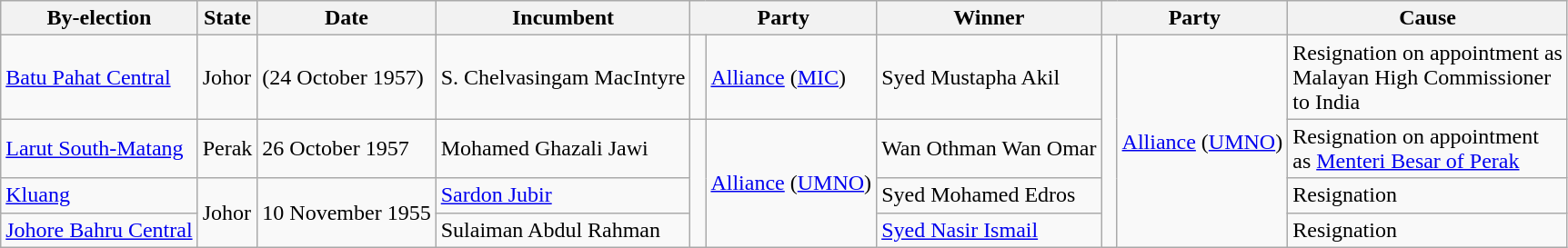<table class="wikitable">
<tr>
<th>By-election</th>
<th>State</th>
<th>Date</th>
<th>Incumbent</th>
<th colspan=2>Party</th>
<th>Winner</th>
<th colspan=2>Party</th>
<th>Cause</th>
</tr>
<tr>
<td><a href='#'>Batu Pahat Central</a></td>
<td>Johor</td>
<td>(24 October 1957)</td>
<td>S. Chelvasingam MacIntyre</td>
<td> </td>
<td><a href='#'>Alliance</a> (<a href='#'>MIC</a>)</td>
<td>Syed Mustapha Akil</td>
<td rowspan="4" > </td>
<td rowspan="4"><a href='#'>Alliance</a> (<a href='#'>UMNO</a>)</td>
<td>Resignation on appointment as<br>Malayan High Commissioner<br> to India</td>
</tr>
<tr>
<td><a href='#'>Larut South-Matang</a></td>
<td>Perak</td>
<td>26 October 1957</td>
<td>Mohamed Ghazali Jawi</td>
<td rowspan="3" > </td>
<td rowspan="3"><a href='#'>Alliance</a> (<a href='#'>UMNO</a>)</td>
<td>Wan Othman Wan Omar</td>
<td>Resignation on appointment<br>as <a href='#'>Menteri Besar of Perak</a></td>
</tr>
<tr>
<td><a href='#'>Kluang</a></td>
<td rowspan="2">Johor</td>
<td rowspan="2">10 November 1955</td>
<td><a href='#'>Sardon Jubir</a></td>
<td>Syed Mohamed Edros</td>
<td>Resignation</td>
</tr>
<tr>
<td><a href='#'>Johore Bahru Central</a></td>
<td>Sulaiman Abdul Rahman</td>
<td><a href='#'>Syed Nasir Ismail</a></td>
<td>Resignation</td>
</tr>
</table>
